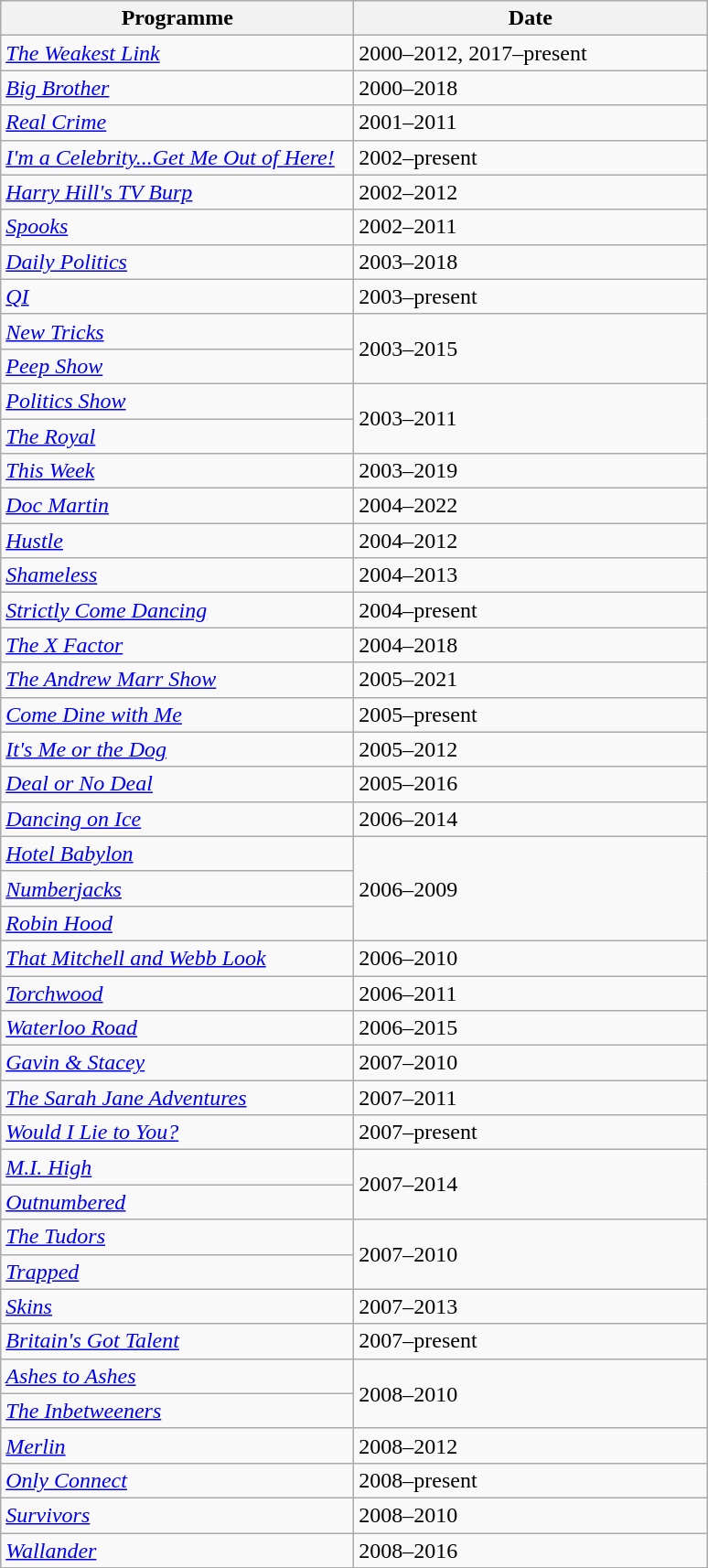<table class="wikitable">
<tr>
<th width=250>Programme</th>
<th width=250>Date</th>
</tr>
<tr>
<td><em><a href='#'>The Weakest Link</a></em></td>
<td>2000–2012, 2017–present</td>
</tr>
<tr>
<td><em><a href='#'>Big Brother</a></em></td>
<td>2000–2018</td>
</tr>
<tr>
<td><em><a href='#'>Real Crime</a></em></td>
<td>2001–2011</td>
</tr>
<tr>
<td><em><a href='#'>I'm a Celebrity...Get Me Out of Here!</a></em></td>
<td>2002–present</td>
</tr>
<tr>
<td><em><a href='#'>Harry Hill's TV Burp</a></em></td>
<td>2002–2012</td>
</tr>
<tr>
<td><em><a href='#'>Spooks</a></em></td>
<td>2002–2011</td>
</tr>
<tr>
<td><em><a href='#'>Daily Politics</a></em></td>
<td>2003–2018</td>
</tr>
<tr>
<td><em><a href='#'>QI</a></em></td>
<td>2003–present</td>
</tr>
<tr>
<td><em><a href='#'>New Tricks</a></em></td>
<td rowspan="2">2003–2015</td>
</tr>
<tr>
<td><em><a href='#'>Peep Show</a></em></td>
</tr>
<tr>
<td><em><a href='#'>Politics Show</a></em></td>
<td rowspan="2">2003–2011</td>
</tr>
<tr>
<td><em><a href='#'>The Royal</a></em></td>
</tr>
<tr>
<td><em><a href='#'>This Week</a></em></td>
<td>2003–2019</td>
</tr>
<tr>
<td><em><a href='#'>Doc Martin</a></em></td>
<td>2004–2022</td>
</tr>
<tr>
<td><em><a href='#'>Hustle</a></em></td>
<td>2004–2012</td>
</tr>
<tr>
<td><em><a href='#'>Shameless</a></em></td>
<td>2004–2013</td>
</tr>
<tr>
<td><em><a href='#'>Strictly Come Dancing</a></em></td>
<td>2004–present</td>
</tr>
<tr>
<td><em><a href='#'>The X Factor</a></em></td>
<td>2004–2018</td>
</tr>
<tr>
<td><em><a href='#'>The Andrew Marr Show</a></em></td>
<td>2005–2021</td>
</tr>
<tr>
<td><em><a href='#'>Come Dine with Me</a></em></td>
<td>2005–present</td>
</tr>
<tr>
<td><em><a href='#'>It's Me or the Dog</a></em></td>
<td>2005–2012</td>
</tr>
<tr>
<td><em><a href='#'>Deal or No Deal</a></em></td>
<td>2005–2016</td>
</tr>
<tr>
<td><em><a href='#'>Dancing on Ice</a></em></td>
<td>2006–2014</td>
</tr>
<tr>
<td><em><a href='#'>Hotel Babylon</a></em></td>
<td rowspan="3">2006–2009</td>
</tr>
<tr>
<td><em><a href='#'>Numberjacks</a></em></td>
</tr>
<tr>
<td><em><a href='#'>Robin Hood</a></em></td>
</tr>
<tr>
<td><em><a href='#'>That Mitchell and Webb Look</a></em></td>
<td>2006–2010</td>
</tr>
<tr>
<td><em><a href='#'>Torchwood</a></em></td>
<td>2006–2011</td>
</tr>
<tr>
<td><em><a href='#'>Waterloo Road</a></em></td>
<td>2006–2015</td>
</tr>
<tr>
<td><em><a href='#'>Gavin & Stacey</a></em></td>
<td>2007–2010</td>
</tr>
<tr>
<td><em><a href='#'>The Sarah Jane Adventures</a></em></td>
<td>2007–2011</td>
</tr>
<tr>
<td><em><a href='#'>Would I Lie to You?</a></em></td>
<td>2007–present</td>
</tr>
<tr>
<td><em><a href='#'>M.I. High</a></em></td>
<td rowspan="2">2007–2014</td>
</tr>
<tr>
<td><em><a href='#'>Outnumbered</a></em></td>
</tr>
<tr>
<td><em><a href='#'>The Tudors</a></em></td>
<td rowspan="2">2007–2010</td>
</tr>
<tr>
<td><em><a href='#'>Trapped</a></em></td>
</tr>
<tr>
<td><em><a href='#'>Skins</a></em></td>
<td>2007–2013</td>
</tr>
<tr>
<td><em><a href='#'>Britain's Got Talent</a></em></td>
<td>2007–present</td>
</tr>
<tr>
<td><em><a href='#'>Ashes to Ashes</a></em></td>
<td rowspan="2">2008–2010</td>
</tr>
<tr>
<td><em><a href='#'>The Inbetweeners</a></em></td>
</tr>
<tr>
<td><em><a href='#'>Merlin</a></em></td>
<td>2008–2012</td>
</tr>
<tr>
<td><em><a href='#'>Only Connect</a></em></td>
<td>2008–present</td>
</tr>
<tr>
<td><em><a href='#'>Survivors</a></em></td>
<td>2008–2010</td>
</tr>
<tr>
<td><em><a href='#'>Wallander</a></em></td>
<td>2008–2016</td>
</tr>
</table>
